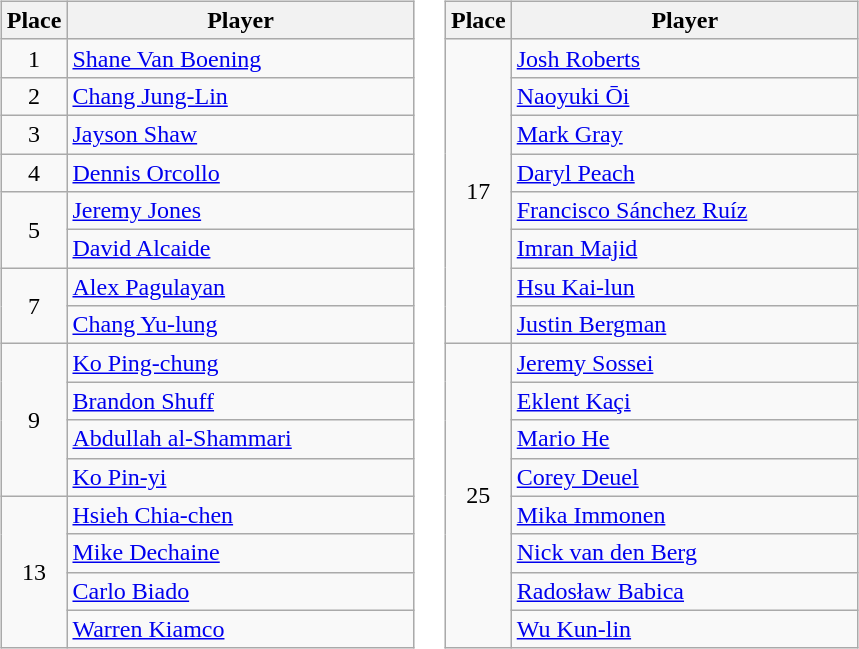<table>
<tr>
<td><br><table class="wikitable sortable">
<tr>
<th>Place</th>
<th style="width:14em">Player</th>
</tr>
<tr>
<td align="center">1</td>
<td> <a href='#'>Shane Van Boening</a></td>
</tr>
<tr>
<td align="center">2</td>
<td> <a href='#'>Chang Jung-Lin</a></td>
</tr>
<tr>
<td align="center">3</td>
<td> <a href='#'>Jayson Shaw</a></td>
</tr>
<tr>
<td align="center">4</td>
<td> <a href='#'>Dennis Orcollo</a></td>
</tr>
<tr>
<td rowspan="2" align="center">5</td>
<td> <a href='#'>Jeremy Jones</a></td>
</tr>
<tr>
<td> <a href='#'>David Alcaide</a></td>
</tr>
<tr>
<td rowspan="2" align="center">7</td>
<td> <a href='#'>Alex Pagulayan</a></td>
</tr>
<tr>
<td> <a href='#'>Chang Yu-lung</a></td>
</tr>
<tr>
<td rowspan="4" align="center">9</td>
<td> <a href='#'>Ko Ping-chung</a></td>
</tr>
<tr>
<td> <a href='#'>Brandon Shuff</a></td>
</tr>
<tr>
<td> <a href='#'>Abdullah al-Shammari</a></td>
</tr>
<tr>
<td> <a href='#'>Ko Pin-yi</a></td>
</tr>
<tr>
<td rowspan="4" align="center">13</td>
<td> <a href='#'>Hsieh Chia-chen</a></td>
</tr>
<tr>
<td> <a href='#'>Mike Dechaine</a></td>
</tr>
<tr>
<td> <a href='#'>Carlo Biado</a></td>
</tr>
<tr>
<td> <a href='#'>Warren Kiamco</a></td>
</tr>
</table>
</td>
<td><br><table class="wikitable">
<tr>
<th>Place</th>
<th style="width:14em">Player</th>
</tr>
<tr>
<td rowspan="8" align="center">17</td>
<td> <a href='#'>Josh Roberts</a></td>
</tr>
<tr>
<td> <a href='#'>Naoyuki Ōi</a></td>
</tr>
<tr>
<td> <a href='#'>Mark Gray</a></td>
</tr>
<tr>
<td> <a href='#'>Daryl Peach</a></td>
</tr>
<tr>
<td> <a href='#'>Francisco Sánchez Ruíz</a></td>
</tr>
<tr>
<td> <a href='#'>Imran Majid</a></td>
</tr>
<tr>
<td> <a href='#'>Hsu Kai-lun</a></td>
</tr>
<tr>
<td> <a href='#'>Justin Bergman</a></td>
</tr>
<tr>
<td rowspan="8" align="center">25</td>
<td> <a href='#'>Jeremy Sossei</a></td>
</tr>
<tr>
<td> <a href='#'>Eklent Kaçi</a></td>
</tr>
<tr>
<td> <a href='#'>Mario He</a></td>
</tr>
<tr>
<td> <a href='#'>Corey Deuel</a></td>
</tr>
<tr>
<td> <a href='#'>Mika Immonen</a></td>
</tr>
<tr>
<td> <a href='#'>Nick van den Berg</a></td>
</tr>
<tr>
<td> <a href='#'>Radosław Babica</a></td>
</tr>
<tr>
<td> <a href='#'>Wu Kun-lin</a></td>
</tr>
</table>
</td>
</tr>
</table>
